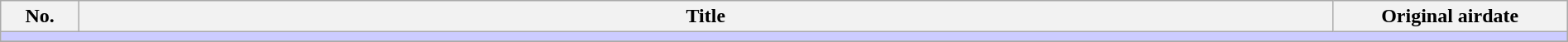<table class="wikitable" width="100%">
<tr>
<th width="5%">No.</th>
<th>Title</th>
<th width="15%">Original airdate</th>
</tr>
<tr>
<td colspan="3" bgcolor="#CCF"></td>
</tr>
<tr>
</tr>
</table>
